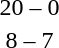<table style="text-align:center">
<tr>
<th width=200></th>
<th width=100></th>
<th width=200></th>
</tr>
<tr>
<td align=right><strong></strong></td>
<td>20 – 0</td>
<td align=left></td>
</tr>
<tr>
<td align=right><strong></strong></td>
<td>8 – 7</td>
<td align=left></td>
</tr>
</table>
